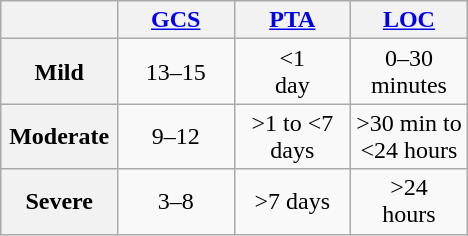<table class="wikitable" style = "float:right; margin-left:15px; text-align:center">
<tr>
<th> </th>
<th><a href='#'>GCS</a></th>
<th><a href='#'>PTA</a></th>
<th><a href='#'>LOC</a></th>
</tr>
<tr>
<th>Mild</th>
<td align="center" width=25%>13–15</td>
<td width=25%><1<br> day</td>
<td width=25%>0–30<br> minutes</td>
</tr>
<tr>
<th>Moderate</th>
<td>9–12</td>
<td>>1 to <7<br>days</td>
<td>>30 min to <br><24 hours</td>
</tr>
<tr>
<th>Severe</th>
<td>3–8</td>
<td>>7 days</td>
<td>>24 <br>hours</td>
</tr>
</table>
